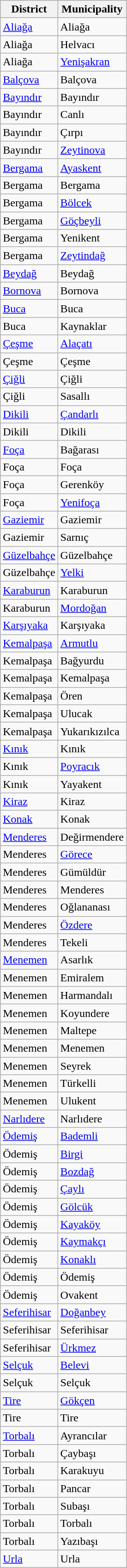<table class="sortable wikitable">
<tr>
<th>District</th>
<th>Municipality</th>
</tr>
<tr>
<td><a href='#'>Aliağa</a></td>
<td>Aliağa</td>
</tr>
<tr>
<td>Aliağa</td>
<td>Helvacı</td>
</tr>
<tr>
<td>Aliağa</td>
<td><a href='#'>Yenişakran</a></td>
</tr>
<tr>
<td><a href='#'>Balçova</a></td>
<td>Balçova</td>
</tr>
<tr>
<td><a href='#'>Bayındır</a></td>
<td>Bayındır</td>
</tr>
<tr>
<td>Bayındır</td>
<td>Canlı</td>
</tr>
<tr>
<td>Bayındır</td>
<td>Çırpı</td>
</tr>
<tr>
<td>Bayındır</td>
<td><a href='#'>Zeytinova</a></td>
</tr>
<tr>
<td><a href='#'>Bergama</a></td>
<td><a href='#'>Ayaskent</a></td>
</tr>
<tr>
<td>Bergama</td>
<td>Bergama</td>
</tr>
<tr>
<td>Bergama</td>
<td><a href='#'>Bölcek</a></td>
</tr>
<tr>
<td>Bergama</td>
<td><a href='#'>Göçbeyli</a></td>
</tr>
<tr>
<td>Bergama</td>
<td>Yenikent</td>
</tr>
<tr>
<td>Bergama</td>
<td><a href='#'>Zeytindağ</a></td>
</tr>
<tr>
<td><a href='#'>Beydağ</a></td>
<td>Beydağ</td>
</tr>
<tr>
<td><a href='#'>Bornova</a></td>
<td>Bornova</td>
</tr>
<tr>
<td><a href='#'>Buca</a></td>
<td>Buca</td>
</tr>
<tr>
<td>Buca</td>
<td>Kaynaklar</td>
</tr>
<tr>
<td><a href='#'>Çeşme</a></td>
<td><a href='#'>Alaçatı</a></td>
</tr>
<tr>
<td>Çeşme</td>
<td>Çeşme</td>
</tr>
<tr>
<td><a href='#'>Çiğli</a></td>
<td>Çiğli</td>
</tr>
<tr>
<td>Çiğli</td>
<td>Sasallı</td>
</tr>
<tr>
<td><a href='#'>Dikili</a></td>
<td><a href='#'>Çandarlı</a></td>
</tr>
<tr>
<td>Dikili</td>
<td>Dikili</td>
</tr>
<tr>
<td><a href='#'>Foça</a></td>
<td>Bağarası</td>
</tr>
<tr>
<td>Foça</td>
<td>Foça</td>
</tr>
<tr>
<td>Foça</td>
<td>Gerenköy</td>
</tr>
<tr>
<td>Foça</td>
<td><a href='#'>Yenifoça</a></td>
</tr>
<tr>
<td><a href='#'>Gaziemir</a></td>
<td>Gaziemir</td>
</tr>
<tr>
<td>Gaziemir</td>
<td>Sarnıç</td>
</tr>
<tr>
<td><a href='#'>Güzelbahçe</a></td>
<td>Güzelbahçe</td>
</tr>
<tr>
<td>Güzelbahçe</td>
<td><a href='#'>Yelki</a></td>
</tr>
<tr>
<td><a href='#'>Karaburun</a></td>
<td>Karaburun</td>
</tr>
<tr>
<td>Karaburun</td>
<td><a href='#'>Mordoğan</a></td>
</tr>
<tr>
<td><a href='#'>Karşıyaka</a></td>
<td>Karşıyaka</td>
</tr>
<tr>
<td><a href='#'>Kemalpaşa</a></td>
<td><a href='#'>Armutlu</a></td>
</tr>
<tr>
<td>Kemalpaşa</td>
<td>Bağyurdu</td>
</tr>
<tr>
<td>Kemalpaşa</td>
<td>Kemalpaşa</td>
</tr>
<tr>
<td>Kemalpaşa</td>
<td>Ören</td>
</tr>
<tr>
<td>Kemalpaşa</td>
<td>Ulucak</td>
</tr>
<tr>
<td>Kemalpaşa</td>
<td>Yukarıkızılca</td>
</tr>
<tr>
<td><a href='#'>Kınık</a></td>
<td>Kınık</td>
</tr>
<tr>
<td>Kınık</td>
<td><a href='#'>Poyracık</a></td>
</tr>
<tr>
<td>Kınık</td>
<td>Yayakent</td>
</tr>
<tr>
<td><a href='#'>Kiraz</a></td>
<td>Kiraz</td>
</tr>
<tr>
<td><a href='#'>Konak</a></td>
<td>Konak</td>
</tr>
<tr>
<td><a href='#'>Menderes</a></td>
<td>Değirmendere</td>
</tr>
<tr>
<td>Menderes</td>
<td><a href='#'>Görece</a></td>
</tr>
<tr>
<td>Menderes</td>
<td>Gümüldür</td>
</tr>
<tr>
<td>Menderes</td>
<td>Menderes</td>
</tr>
<tr>
<td>Menderes</td>
<td>Oğlananası</td>
</tr>
<tr>
<td>Menderes</td>
<td><a href='#'>Özdere</a></td>
</tr>
<tr>
<td>Menderes</td>
<td>Tekeli</td>
</tr>
<tr>
<td><a href='#'>Menemen</a></td>
<td>Asarlık</td>
</tr>
<tr>
<td>Menemen</td>
<td>Emiralem</td>
</tr>
<tr>
<td>Menemen</td>
<td>Harmandalı</td>
</tr>
<tr>
<td>Menemen</td>
<td>Koyundere</td>
</tr>
<tr>
<td>Menemen</td>
<td>Maltepe</td>
</tr>
<tr>
<td>Menemen</td>
<td>Menemen</td>
</tr>
<tr>
<td>Menemen</td>
<td>Seyrek</td>
</tr>
<tr>
<td>Menemen</td>
<td>Türkelli</td>
</tr>
<tr>
<td>Menemen</td>
<td>Ulukent</td>
</tr>
<tr>
<td><a href='#'>Narlıdere</a></td>
<td>Narlıdere</td>
</tr>
<tr>
<td><a href='#'>Ödemiş</a></td>
<td><a href='#'>Bademli</a></td>
</tr>
<tr>
<td>Ödemiş</td>
<td><a href='#'>Birgi</a></td>
</tr>
<tr>
<td>Ödemiş</td>
<td><a href='#'>Bozdağ</a></td>
</tr>
<tr>
<td>Ödemiş</td>
<td><a href='#'>Çaylı</a></td>
</tr>
<tr>
<td>Ödemiş</td>
<td><a href='#'>Gölcük</a></td>
</tr>
<tr>
<td>Ödemiş</td>
<td><a href='#'>Kayaköy</a></td>
</tr>
<tr>
<td>Ödemiş</td>
<td><a href='#'>Kaymakçı</a></td>
</tr>
<tr>
<td>Ödemiş</td>
<td><a href='#'>Konaklı</a></td>
</tr>
<tr>
<td>Ödemiş</td>
<td>Ödemiş</td>
</tr>
<tr>
<td>Ödemiş</td>
<td>Ovakent</td>
</tr>
<tr>
<td><a href='#'>Seferihisar</a></td>
<td><a href='#'>Doğanbey</a></td>
</tr>
<tr>
<td>Seferihisar</td>
<td>Seferihisar</td>
</tr>
<tr>
<td>Seferihisar</td>
<td><a href='#'>Ürkmez</a></td>
</tr>
<tr>
<td><a href='#'>Selçuk</a></td>
<td><a href='#'>Belevi</a></td>
</tr>
<tr>
<td>Selçuk</td>
<td>Selçuk</td>
</tr>
<tr>
<td><a href='#'>Tire</a></td>
<td><a href='#'>Gökçen</a></td>
</tr>
<tr>
<td>Tire</td>
<td>Tire</td>
</tr>
<tr>
<td><a href='#'>Torbalı</a></td>
<td>Ayrancılar</td>
</tr>
<tr>
<td>Torbalı</td>
<td>Çaybaşı</td>
</tr>
<tr>
<td>Torbalı</td>
<td>Karakuyu</td>
</tr>
<tr>
<td>Torbalı</td>
<td>Pancar</td>
</tr>
<tr>
<td>Torbalı</td>
<td>Subaşı</td>
</tr>
<tr>
<td>Torbalı</td>
<td>Torbalı</td>
</tr>
<tr>
<td>Torbalı</td>
<td>Yazıbaşı</td>
</tr>
<tr>
<td><a href='#'>Urla</a></td>
<td>Urla</td>
</tr>
</table>
